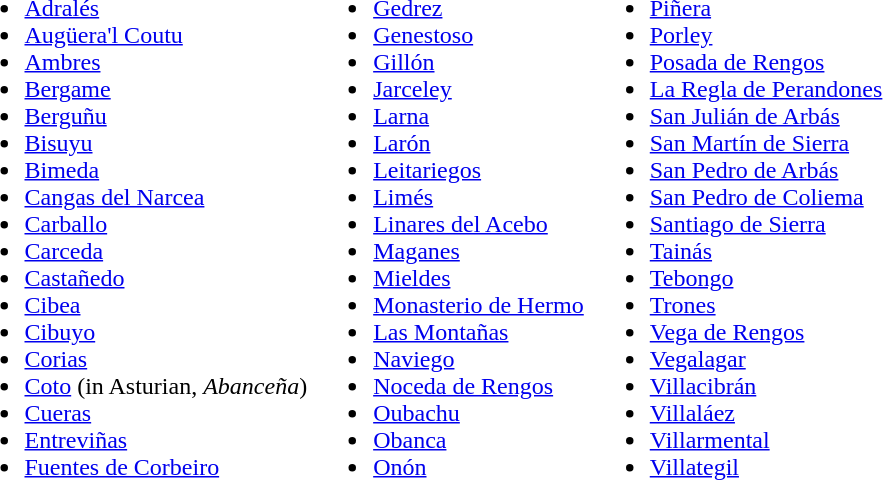<table border=0 valign=top>
<tr>
<td><br><ul><li><a href='#'>Adralés</a></li><li><a href='#'>Augüera'l Coutu</a></li><li><a href='#'>Ambres</a></li><li><a href='#'>Bergame</a></li><li><a href='#'>Berguñu</a></li><li><a href='#'>Bisuyu</a></li><li><a href='#'>Bimeda</a></li><li><a href='#'>Cangas del Narcea</a></li><li><a href='#'>Carballo</a></li><li><a href='#'>Carceda</a></li><li><a href='#'>Castañedo</a></li><li><a href='#'>Cibea</a></li><li><a href='#'>Cibuyo</a></li><li><a href='#'>Corias</a></li><li><a href='#'>Coto</a> (in Asturian, <em>Abanceña</em>)</li><li><a href='#'>Cueras</a></li><li><a href='#'>Entreviñas</a></li><li><a href='#'>Fuentes de Corbeiro</a></li></ul></td>
<td><br><ul><li><a href='#'>Gedrez</a></li><li><a href='#'>Genestoso</a></li><li><a href='#'>Gillón</a></li><li><a href='#'>Jarceley</a></li><li><a href='#'>Larna</a></li><li><a href='#'>Larón</a></li><li><a href='#'>Leitariegos</a></li><li><a href='#'>Limés</a></li><li><a href='#'>Linares del Acebo</a></li><li><a href='#'>Maganes</a></li><li><a href='#'>Mieldes</a></li><li><a href='#'>Monasterio de Hermo</a></li><li><a href='#'>Las Montañas</a></li><li><a href='#'>Naviego</a></li><li><a href='#'>Noceda de Rengos</a></li><li><a href='#'>Oubachu</a></li><li><a href='#'>Obanca</a></li><li><a href='#'>Onón</a></li></ul></td>
<td><br><ul><li><a href='#'>Piñera</a></li><li><a href='#'>Porley</a></li><li><a href='#'>Posada de Rengos</a></li><li><a href='#'>La Regla de Perandones</a></li><li><a href='#'>San Julián de Arbás</a></li><li><a href='#'>San Martín de Sierra</a></li><li><a href='#'>San Pedro de Arbás</a></li><li><a href='#'>San Pedro de Coliema</a></li><li><a href='#'>Santiago de Sierra</a></li><li><a href='#'>Tainás</a></li><li><a href='#'>Tebongo</a></li><li><a href='#'>Trones</a></li><li><a href='#'>Vega de Rengos</a></li><li><a href='#'>Vegalagar</a></li><li><a href='#'>Villacibrán</a></li><li><a href='#'>Villaláez</a></li><li><a href='#'>Villarmental</a></li><li><a href='#'>Villategil</a></li></ul></td>
</tr>
</table>
